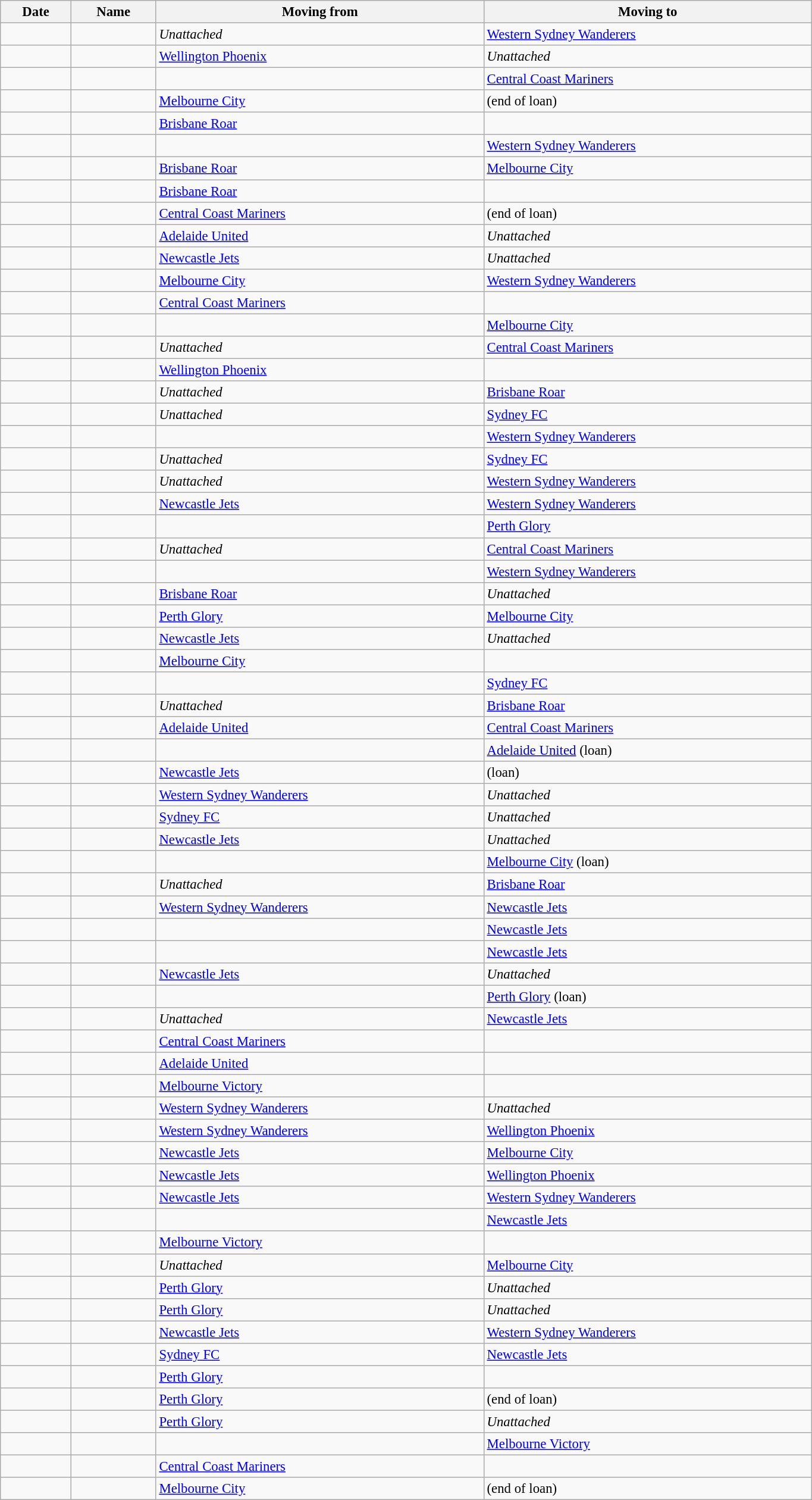<table class="wikitable sortable" style="width:72%; font-size:95%; ">
<tr>
<th>Date</th>
<th>Name</th>
<th>Moving from</th>
<th>Moving to</th>
</tr>
<tr>
<td></td>
<td></td>
<td><em>Unattached</em></td>
<td><a href='#'>Western Sydney Wanderers</a></td>
</tr>
<tr>
<td></td>
<td></td>
<td><a href='#'>Wellington Phoenix</a></td>
<td><em>Unattached</em></td>
</tr>
<tr>
<td></td>
<td></td>
<td></td>
<td><a href='#'>Central Coast Mariners</a></td>
</tr>
<tr>
<td></td>
<td></td>
<td><a href='#'>Melbourne City</a></td>
<td> (end of loan)</td>
</tr>
<tr>
<td></td>
<td></td>
<td><a href='#'>Brisbane Roar</a></td>
<td></td>
</tr>
<tr>
<td></td>
<td></td>
<td></td>
<td><a href='#'>Western Sydney Wanderers</a></td>
</tr>
<tr>
<td></td>
<td></td>
<td><a href='#'>Brisbane Roar</a></td>
<td><a href='#'>Melbourne City</a></td>
</tr>
<tr>
<td></td>
<td></td>
<td><a href='#'>Brisbane Roar</a></td>
<td></td>
</tr>
<tr>
<td></td>
<td></td>
<td><a href='#'>Central Coast Mariners</a></td>
<td> (end of loan)</td>
</tr>
<tr>
<td></td>
<td></td>
<td><a href='#'>Adelaide United</a></td>
<td><em>Unattached</em></td>
</tr>
<tr>
<td></td>
<td></td>
<td><a href='#'>Newcastle Jets</a></td>
<td><em>Unattached</em></td>
</tr>
<tr>
<td></td>
<td></td>
<td><a href='#'>Melbourne City</a></td>
<td><a href='#'>Western Sydney Wanderers</a></td>
</tr>
<tr>
<td></td>
<td></td>
<td><a href='#'>Central Coast Mariners</a></td>
<td></td>
</tr>
<tr>
<td></td>
<td></td>
<td></td>
<td><a href='#'>Melbourne City</a></td>
</tr>
<tr>
<td></td>
<td></td>
<td><em>Unattached</em></td>
<td><a href='#'>Central Coast Mariners</a></td>
</tr>
<tr>
<td></td>
<td></td>
<td><a href='#'>Wellington Phoenix</a></td>
<td></td>
</tr>
<tr>
<td></td>
<td></td>
<td><em>Unattached</em></td>
<td><a href='#'>Brisbane Roar</a></td>
</tr>
<tr>
<td></td>
<td></td>
<td><em>Unattached</em></td>
<td><a href='#'>Sydney FC</a></td>
</tr>
<tr>
<td></td>
<td></td>
<td></td>
<td><a href='#'>Western Sydney Wanderers</a></td>
</tr>
<tr>
<td></td>
<td></td>
<td><em>Unattached</em></td>
<td><a href='#'>Sydney FC</a></td>
</tr>
<tr>
<td></td>
<td></td>
<td><em>Unattached</em></td>
<td><a href='#'>Western Sydney Wanderers</a></td>
</tr>
<tr>
<td></td>
<td></td>
<td><a href='#'>Newcastle Jets</a></td>
<td><a href='#'>Western Sydney Wanderers</a></td>
</tr>
<tr>
<td></td>
<td></td>
<td></td>
<td><a href='#'>Perth Glory</a></td>
</tr>
<tr>
<td></td>
<td></td>
<td><em>Unattached</em></td>
<td><a href='#'>Central Coast Mariners</a></td>
</tr>
<tr>
<td></td>
<td></td>
<td></td>
<td><a href='#'>Western Sydney Wanderers</a></td>
</tr>
<tr>
<td></td>
<td></td>
<td><a href='#'>Brisbane Roar</a></td>
<td><em>Unattached</em></td>
</tr>
<tr>
<td></td>
<td></td>
<td><a href='#'>Perth Glory</a></td>
<td><a href='#'>Melbourne City</a></td>
</tr>
<tr>
<td></td>
<td></td>
<td><a href='#'>Newcastle Jets</a></td>
<td><em>Unattached</em></td>
</tr>
<tr>
<td></td>
<td></td>
<td><a href='#'>Melbourne City</a></td>
<td></td>
</tr>
<tr>
<td></td>
<td></td>
<td></td>
<td><a href='#'>Sydney FC</a></td>
</tr>
<tr>
<td></td>
<td></td>
<td><em>Unattached</em></td>
<td><a href='#'>Brisbane Roar</a></td>
</tr>
<tr>
<td></td>
<td></td>
<td><a href='#'>Adelaide United</a></td>
<td><a href='#'>Central Coast Mariners</a></td>
</tr>
<tr>
<td></td>
<td></td>
<td></td>
<td><a href='#'>Adelaide United</a> (loan)</td>
</tr>
<tr>
<td></td>
<td></td>
<td><a href='#'>Newcastle Jets</a></td>
<td> (loan)</td>
</tr>
<tr>
<td></td>
<td></td>
<td><a href='#'>Western Sydney Wanderers</a></td>
<td><em>Unattached</em></td>
</tr>
<tr>
<td></td>
<td></td>
<td><a href='#'>Sydney FC</a></td>
<td><em>Unattached</em></td>
</tr>
<tr>
<td></td>
<td></td>
<td><a href='#'>Newcastle Jets</a></td>
<td><em>Unattached</em></td>
</tr>
<tr>
<td></td>
<td></td>
<td></td>
<td><a href='#'>Melbourne City</a> (loan)</td>
</tr>
<tr>
<td></td>
<td></td>
<td><em>Unattached</em></td>
<td><a href='#'>Brisbane Roar</a></td>
</tr>
<tr>
<td></td>
<td></td>
<td><a href='#'>Western Sydney Wanderers</a></td>
<td><a href='#'>Newcastle Jets</a></td>
</tr>
<tr>
<td></td>
<td></td>
<td></td>
<td><a href='#'>Newcastle Jets</a></td>
</tr>
<tr>
<td></td>
<td></td>
<td></td>
<td><a href='#'>Newcastle Jets</a></td>
</tr>
<tr>
<td></td>
<td></td>
<td><a href='#'>Newcastle Jets</a></td>
<td><em>Unattached</em></td>
</tr>
<tr>
<td></td>
<td></td>
<td></td>
<td><a href='#'>Perth Glory</a> (loan)</td>
</tr>
<tr>
<td></td>
<td></td>
<td><em>Unattached</em></td>
<td><a href='#'>Newcastle Jets</a></td>
</tr>
<tr>
<td></td>
<td></td>
<td><a href='#'>Central Coast Mariners</a></td>
<td></td>
</tr>
<tr>
<td></td>
<td></td>
<td><a href='#'>Adelaide United</a></td>
<td></td>
</tr>
<tr>
<td></td>
<td></td>
<td><a href='#'>Melbourne Victory</a></td>
<td></td>
</tr>
<tr>
<td></td>
<td></td>
<td><a href='#'>Western Sydney Wanderers</a></td>
<td><em>Unattached</em></td>
</tr>
<tr>
<td></td>
<td></td>
<td><a href='#'>Western Sydney Wanderers</a></td>
<td><a href='#'>Wellington Phoenix</a></td>
</tr>
<tr>
<td></td>
<td></td>
<td><a href='#'>Newcastle Jets</a></td>
<td><a href='#'>Melbourne City</a></td>
</tr>
<tr>
<td></td>
<td></td>
<td><a href='#'>Newcastle Jets</a></td>
<td><a href='#'>Wellington Phoenix</a></td>
</tr>
<tr>
<td></td>
<td></td>
<td><a href='#'>Newcastle Jets</a></td>
<td><a href='#'>Western Sydney Wanderers</a></td>
</tr>
<tr>
<td></td>
<td></td>
<td></td>
<td><a href='#'>Newcastle Jets</a></td>
</tr>
<tr>
<td></td>
<td></td>
<td><a href='#'>Melbourne Victory</a></td>
<td></td>
</tr>
<tr>
<td></td>
<td></td>
<td><em>Unattached</em></td>
<td><a href='#'>Melbourne City</a></td>
</tr>
<tr>
<td></td>
<td></td>
<td><a href='#'>Perth Glory</a></td>
<td><em>Unattached</em></td>
</tr>
<tr>
<td></td>
<td></td>
<td><a href='#'>Perth Glory</a></td>
<td><em>Unattached</em></td>
</tr>
<tr>
<td></td>
<td></td>
<td><a href='#'>Newcastle Jets</a></td>
<td><a href='#'>Western Sydney Wanderers</a></td>
</tr>
<tr>
<td></td>
<td></td>
<td><a href='#'>Sydney FC</a></td>
<td><a href='#'>Newcastle Jets</a></td>
</tr>
<tr>
<td></td>
<td></td>
<td><a href='#'>Perth Glory</a></td>
<td></td>
</tr>
<tr>
<td></td>
<td></td>
<td><a href='#'>Perth Glory</a></td>
<td> (end of loan)</td>
</tr>
<tr>
<td></td>
<td></td>
<td><a href='#'>Perth Glory</a></td>
<td><em>Unattached</em></td>
</tr>
<tr>
<td></td>
<td></td>
<td></td>
<td><a href='#'>Melbourne Victory</a></td>
</tr>
<tr>
<td></td>
<td></td>
<td><a href='#'>Central Coast Mariners</a></td>
<td></td>
</tr>
<tr>
<td></td>
<td></td>
<td><a href='#'>Melbourne City</a></td>
<td> (end of loan)</td>
</tr>
</table>
